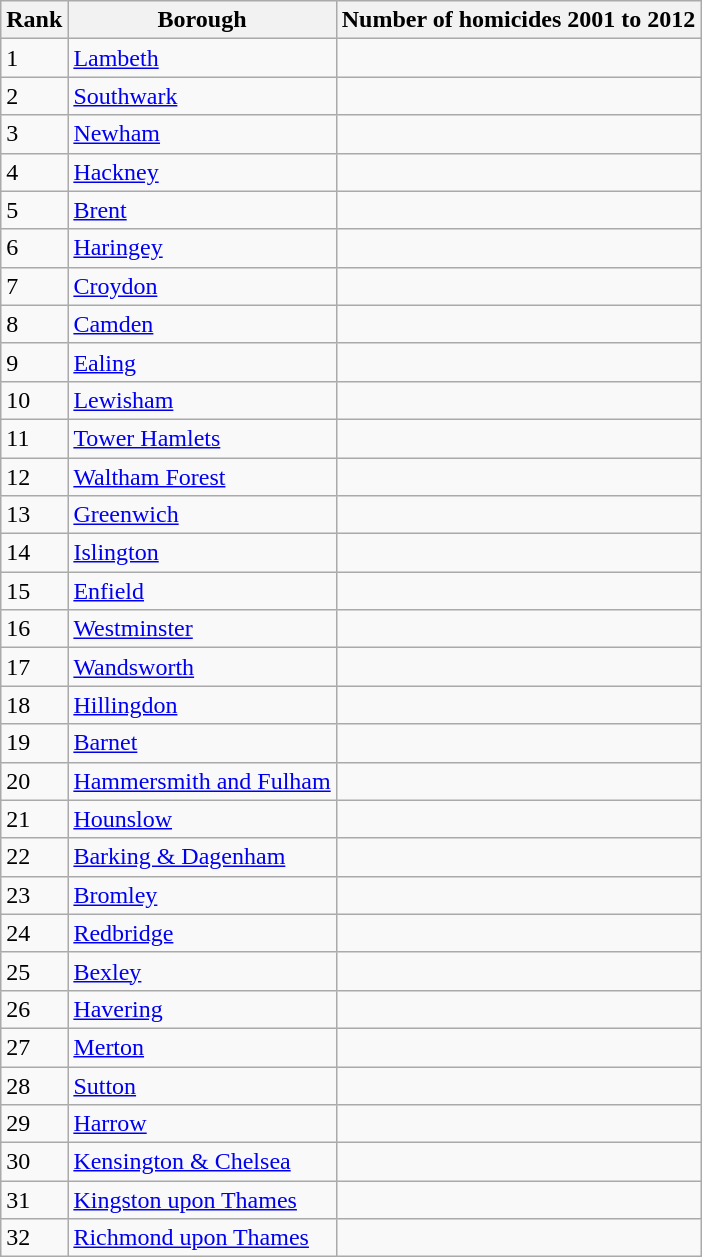<table class="wikitable sortable" style="text-align:left; margin-right:60px">
<tr>
<th>Rank</th>
<th>Borough</th>
<th>Number of homicides 2001 to 2012</th>
</tr>
<tr>
<td>1</td>
<td><a href='#'>Lambeth</a></td>
<td></td>
</tr>
<tr>
<td>2</td>
<td><a href='#'>Southwark</a></td>
<td></td>
</tr>
<tr>
<td>3</td>
<td><a href='#'>Newham</a></td>
<td></td>
</tr>
<tr>
<td>4</td>
<td><a href='#'>Hackney</a></td>
<td></td>
</tr>
<tr>
<td>5</td>
<td><a href='#'>Brent</a></td>
<td></td>
</tr>
<tr>
<td>6</td>
<td><a href='#'>Haringey</a></td>
<td></td>
</tr>
<tr>
<td>7</td>
<td><a href='#'>Croydon</a></td>
<td></td>
</tr>
<tr>
<td>8</td>
<td><a href='#'>Camden</a></td>
<td></td>
</tr>
<tr>
<td>9</td>
<td><a href='#'>Ealing</a></td>
<td></td>
</tr>
<tr>
<td>10</td>
<td><a href='#'>Lewisham</a></td>
<td></td>
</tr>
<tr>
<td>11</td>
<td><a href='#'>Tower Hamlets</a></td>
<td></td>
</tr>
<tr>
<td>12</td>
<td><a href='#'>Waltham Forest</a></td>
<td></td>
</tr>
<tr>
<td>13</td>
<td><a href='#'>Greenwich</a></td>
<td></td>
</tr>
<tr>
<td>14</td>
<td><a href='#'>Islington</a></td>
<td></td>
</tr>
<tr>
<td>15</td>
<td><a href='#'>Enfield</a></td>
<td></td>
</tr>
<tr>
<td>16</td>
<td><a href='#'>Westminster</a></td>
<td></td>
</tr>
<tr>
<td>17</td>
<td><a href='#'>Wandsworth</a></td>
<td></td>
</tr>
<tr>
<td>18</td>
<td><a href='#'>Hillingdon</a></td>
<td></td>
</tr>
<tr>
<td>19</td>
<td><a href='#'>Barnet</a></td>
<td></td>
</tr>
<tr>
<td>20</td>
<td><a href='#'>Hammersmith and Fulham</a></td>
<td></td>
</tr>
<tr>
<td>21</td>
<td><a href='#'>Hounslow</a></td>
<td></td>
</tr>
<tr>
<td>22</td>
<td><a href='#'>Barking & Dagenham</a></td>
<td></td>
</tr>
<tr>
<td>23</td>
<td><a href='#'>Bromley</a></td>
<td></td>
</tr>
<tr>
<td>24</td>
<td><a href='#'>Redbridge</a></td>
<td></td>
</tr>
<tr>
<td>25</td>
<td><a href='#'>Bexley</a></td>
<td></td>
</tr>
<tr>
<td>26</td>
<td><a href='#'>Havering</a></td>
<td></td>
</tr>
<tr>
<td>27</td>
<td><a href='#'>Merton</a></td>
<td></td>
</tr>
<tr>
<td>28</td>
<td><a href='#'>Sutton</a></td>
<td></td>
</tr>
<tr>
<td>29</td>
<td><a href='#'>Harrow</a></td>
<td></td>
</tr>
<tr>
<td>30</td>
<td><a href='#'>Kensington & Chelsea</a></td>
<td></td>
</tr>
<tr>
<td>31</td>
<td><a href='#'>Kingston upon Thames</a></td>
<td></td>
</tr>
<tr>
<td>32</td>
<td><a href='#'>Richmond upon Thames</a></td>
<td></td>
</tr>
</table>
